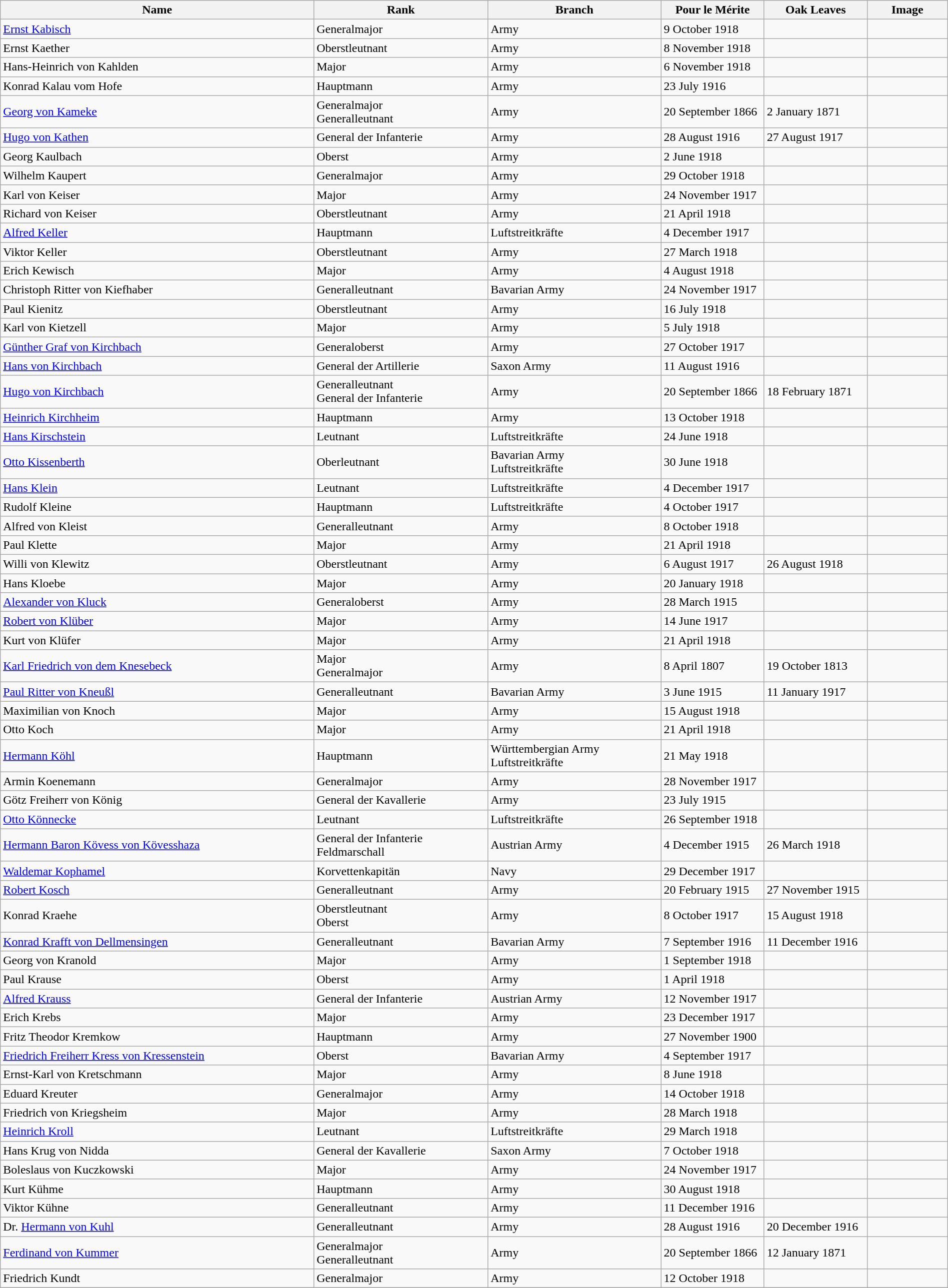<table class="wikitable" style="width:100%;">
<tr>
<th>Name</th>
<th>Rank</th>
<th>Branch</th>
<th width="130">Pour le Mérite</th>
<th width="130">Oak Leaves</th>
<th width="100">Image</th>
</tr>
<tr>
<td><a href='#'>Ernst Kabisch</a></td>
<td>Generalmajor</td>
<td>Army</td>
<td>9 October 1918</td>
<td></td>
<td></td>
</tr>
<tr>
<td>Ernst Kaether</td>
<td>Oberstleutnant</td>
<td>Army</td>
<td>8 November 1918</td>
<td></td>
<td></td>
</tr>
<tr>
<td>Hans-Heinrich von Kahlden</td>
<td>Major</td>
<td>Army</td>
<td>6 November 1918</td>
<td></td>
<td></td>
</tr>
<tr>
<td>Konrad Kalau vom Hofe</td>
<td>Hauptmann</td>
<td>Army</td>
<td>23 July 1916</td>
<td></td>
<td></td>
</tr>
<tr>
<td><a href='#'>Georg von Kameke</a></td>
<td>Generalmajor<br>Generalleutnant</td>
<td>Army</td>
<td>20 September 1866</td>
<td>2 January 1871</td>
<td></td>
</tr>
<tr>
<td><a href='#'>Hugo von Kathen</a></td>
<td>General der Infanterie</td>
<td>Army</td>
<td>28 August 1916</td>
<td>27 August 1917</td>
<td></td>
</tr>
<tr>
<td>Georg Kaulbach</td>
<td>Oberst</td>
<td>Army</td>
<td>2 June 1918</td>
<td></td>
<td></td>
</tr>
<tr>
<td>Wilhelm Kaupert</td>
<td>Generalmajor</td>
<td>Army</td>
<td>29 October 1918</td>
<td></td>
<td></td>
</tr>
<tr>
<td>Karl von Keiser</td>
<td>Major</td>
<td>Army</td>
<td>24 November 1917</td>
<td></td>
<td></td>
</tr>
<tr>
<td>Richard von Keiser</td>
<td>Oberstleutnant</td>
<td>Army</td>
<td>21 April 1918</td>
<td></td>
<td></td>
</tr>
<tr>
<td><a href='#'>Alfred Keller</a></td>
<td>Hauptmann</td>
<td>Luftstreitkräfte</td>
<td>4 December 1917</td>
<td></td>
<td></td>
</tr>
<tr>
<td>Viktor Keller</td>
<td>Oberstleutnant</td>
<td>Army</td>
<td>27 March 1918</td>
<td></td>
<td></td>
</tr>
<tr>
<td>Erich Kewisch</td>
<td>Major</td>
<td>Army</td>
<td>4 August 1918</td>
<td></td>
<td></td>
</tr>
<tr>
<td>Christoph Ritter von Kiefhaber</td>
<td>Generalleutnant</td>
<td>Bavarian Army</td>
<td>24 November 1917</td>
<td></td>
<td></td>
</tr>
<tr>
<td>Paul Kienitz</td>
<td>Oberstleutnant</td>
<td>Army</td>
<td>16 July 1918</td>
<td></td>
<td></td>
</tr>
<tr>
<td>Karl von Kietzell</td>
<td>Major</td>
<td>Army</td>
<td>5 July 1918</td>
<td></td>
<td></td>
</tr>
<tr>
<td><a href='#'>Günther Graf von Kirchbach</a></td>
<td>Generaloberst</td>
<td>Army</td>
<td>27 October 1917</td>
<td></td>
<td></td>
</tr>
<tr>
<td><a href='#'>Hans von Kirchbach</a></td>
<td>General der Artillerie</td>
<td>Saxon Army</td>
<td>11 August 1916</td>
<td></td>
<td></td>
</tr>
<tr>
<td><a href='#'>Hugo von Kirchbach</a></td>
<td>Generalleutnant<br>General der Infanterie</td>
<td>Army</td>
<td>20 September 1866</td>
<td>18 February 1871</td>
<td></td>
</tr>
<tr>
<td><a href='#'>Heinrich Kirchheim</a></td>
<td>Hauptmann</td>
<td>Army</td>
<td>13 October 1918</td>
<td></td>
<td></td>
</tr>
<tr>
<td><a href='#'>Hans Kirschstein</a></td>
<td>Leutnant</td>
<td>Luftstreitkräfte</td>
<td>24 June 1918</td>
<td></td>
<td></td>
</tr>
<tr>
<td><a href='#'>Otto Kissenberth</a></td>
<td>Oberleutnant</td>
<td>Bavarian Army<br>Luftstreitkräfte</td>
<td>30 June 1918</td>
<td></td>
<td></td>
</tr>
<tr>
<td><a href='#'>Hans Klein</a></td>
<td>Leutnant</td>
<td>Luftstreitkräfte</td>
<td>4 December 1917</td>
<td></td>
<td></td>
</tr>
<tr>
<td>Rudolf Kleine</td>
<td>Hauptmann</td>
<td>Luftstreitkräfte</td>
<td>4 October 1917</td>
<td></td>
<td></td>
</tr>
<tr>
<td>Alfred von Kleist</td>
<td>Generalleutnant</td>
<td>Army</td>
<td>8 October 1918</td>
<td></td>
<td></td>
</tr>
<tr>
<td>Paul Klette</td>
<td>Major</td>
<td>Army</td>
<td>21 April 1918</td>
<td></td>
<td></td>
</tr>
<tr>
<td>Willi von Klewitz</td>
<td>Oberstleutnant</td>
<td>Army</td>
<td>6 August 1917</td>
<td>26 August 1918</td>
<td></td>
</tr>
<tr>
<td>Hans Kloebe</td>
<td>Major</td>
<td>Army</td>
<td>20 January 1918</td>
<td></td>
<td></td>
</tr>
<tr>
<td><a href='#'>Alexander von Kluck</a></td>
<td>Generaloberst</td>
<td>Army</td>
<td>28 March 1915</td>
<td></td>
<td></td>
</tr>
<tr>
<td><a href='#'>Robert von Klüber</a></td>
<td>Major</td>
<td>Army</td>
<td>14 June 1917</td>
<td></td>
<td></td>
</tr>
<tr>
<td>Kurt von Klüfer</td>
<td>Major</td>
<td>Army</td>
<td>21 April 1918</td>
<td></td>
<td></td>
</tr>
<tr>
<td><a href='#'>Karl Friedrich von dem Knesebeck</a></td>
<td>Major<br>Generalmajor</td>
<td>Army</td>
<td>8 April 1807</td>
<td>19 October 1813</td>
<td></td>
</tr>
<tr>
<td><a href='#'>Paul Ritter von Kneußl</a></td>
<td>Generalleutnant</td>
<td>Bavarian Army</td>
<td>3 June 1915</td>
<td>11 January 1917</td>
<td></td>
</tr>
<tr>
<td>Maximilian von Knoch</td>
<td>Major</td>
<td>Army</td>
<td>15 August 1918</td>
<td></td>
<td></td>
</tr>
<tr>
<td>Otto Koch</td>
<td>Major</td>
<td>Army</td>
<td>21 April 1918</td>
<td></td>
<td></td>
</tr>
<tr>
<td><a href='#'>Hermann Köhl</a></td>
<td>Hauptmann</td>
<td>Württembergian Army<br>Luftstreitkräfte</td>
<td>21 May 1918</td>
<td></td>
<td></td>
</tr>
<tr>
<td>Armin Koenemann</td>
<td>Generalmajor</td>
<td>Army</td>
<td>28 November 1917</td>
<td></td>
<td></td>
</tr>
<tr>
<td>Götz Freiherr von König</td>
<td>General der Kavallerie</td>
<td>Army</td>
<td>23 July 1915</td>
<td></td>
<td></td>
</tr>
<tr>
<td><a href='#'>Otto Könnecke</a></td>
<td>Leutnant</td>
<td>Luftstreitkräfte</td>
<td>26 September 1918</td>
<td></td>
<td></td>
</tr>
<tr>
<td><a href='#'>Hermann Baron Kövess von Kövesshaza</a></td>
<td>General der Infanterie<br>Feldmarschall</td>
<td>Austrian Army</td>
<td>4 December 1915</td>
<td>26 March 1918</td>
<td></td>
</tr>
<tr>
<td><a href='#'>Waldemar Kophamel</a></td>
<td>Korvettenkapitän</td>
<td>Navy</td>
<td>29 December 1917</td>
<td></td>
<td></td>
</tr>
<tr>
<td><a href='#'>Robert Kosch</a></td>
<td>Generalleutnant</td>
<td>Army</td>
<td>20 February 1915</td>
<td>27 November 1915</td>
<td></td>
</tr>
<tr>
<td>Konrad Kraehe</td>
<td>Oberstleutnant<br>Oberst</td>
<td>Army</td>
<td>8 October 1917</td>
<td>15 August 1918</td>
<td></td>
</tr>
<tr>
<td><a href='#'>Konrad Krafft von Dellmensingen</a></td>
<td>Generalleutnant</td>
<td>Bavarian Army</td>
<td>7 September 1916</td>
<td>11 December 1916</td>
<td></td>
</tr>
<tr>
<td>Georg von Kranold</td>
<td>Major</td>
<td>Army</td>
<td>1 September 1918</td>
<td></td>
<td></td>
</tr>
<tr>
<td>Paul Krause</td>
<td>Oberst</td>
<td>Army</td>
<td>1 April 1918</td>
<td></td>
<td></td>
</tr>
<tr>
<td><a href='#'>Alfred Krauss</a></td>
<td>General der Infanterie</td>
<td>Austrian Army</td>
<td>12 November 1917</td>
<td></td>
<td></td>
</tr>
<tr>
<td>Erich Krebs</td>
<td>Major</td>
<td>Army</td>
<td>23 December 1917</td>
<td></td>
<td></td>
</tr>
<tr>
<td>Fritz Theodor Kremkow</td>
<td>Hauptmann</td>
<td>Army</td>
<td>27 November 1900</td>
<td></td>
<td></td>
</tr>
<tr>
<td><a href='#'>Friedrich Freiherr Kress von Kressenstein</a></td>
<td>Oberst</td>
<td>Bavarian Army</td>
<td>4 September 1917</td>
<td></td>
<td></td>
</tr>
<tr>
<td>Ernst-Karl von Kretschmann</td>
<td>Major</td>
<td>Army</td>
<td>8 June 1918</td>
<td></td>
<td></td>
</tr>
<tr>
<td>Eduard Kreuter</td>
<td>Generalmajor</td>
<td>Army</td>
<td>14 October 1918</td>
<td></td>
<td></td>
</tr>
<tr>
<td>Friedrich von Kriegsheim</td>
<td>Major</td>
<td>Army</td>
<td>28 March 1918</td>
<td></td>
<td></td>
</tr>
<tr>
<td><a href='#'>Heinrich Kroll</a></td>
<td>Leutnant</td>
<td>Luftstreitkräfte</td>
<td>29 March 1918</td>
<td></td>
<td></td>
</tr>
<tr>
<td>Hans Krug von Nidda</td>
<td>General der Kavallerie</td>
<td>Saxon Army</td>
<td>7 October 1918</td>
<td></td>
<td></td>
</tr>
<tr>
<td>Boleslaus von Kuczkowski</td>
<td>Major</td>
<td>Army</td>
<td>24 November 1917</td>
<td></td>
<td></td>
</tr>
<tr>
<td>Kurt Kühme</td>
<td>Hauptmann</td>
<td>Army</td>
<td>30 August 1918</td>
<td></td>
<td></td>
</tr>
<tr>
<td>Viktor Kühne</td>
<td>Generalleutnant</td>
<td>Army</td>
<td>11 December 1916</td>
<td></td>
<td></td>
</tr>
<tr>
<td>Dr. <a href='#'>Hermann von Kuhl</a></td>
<td>Generalleutnant</td>
<td>Army</td>
<td>28 August 1916</td>
<td>20 December 1916</td>
<td></td>
</tr>
<tr>
<td><a href='#'>Ferdinand von Kummer</a></td>
<td>Generalmajor<br>Generalleutnant</td>
<td>Army</td>
<td>20 September 1866</td>
<td>12 January 1871</td>
<td></td>
</tr>
<tr>
<td>Friedrich Kundt</td>
<td>Generalmajor</td>
<td>Army</td>
<td>12 October 1918</td>
<td></td>
<td></td>
</tr>
<tr>
</tr>
</table>
